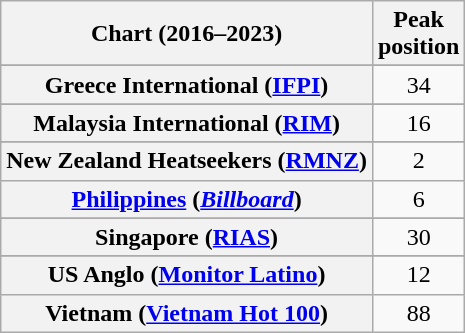<table class="wikitable sortable plainrowheaders" style="text-align:center">
<tr>
<th scope="col">Chart (2016–2023)</th>
<th scope="col">Peak<br>position</th>
</tr>
<tr>
</tr>
<tr>
</tr>
<tr>
</tr>
<tr>
</tr>
<tr>
</tr>
<tr>
</tr>
<tr>
</tr>
<tr>
<th scope="row">Greece International (<a href='#'>IFPI</a>)</th>
<td>34</td>
</tr>
<tr>
</tr>
<tr>
<th scope="row">Malaysia International (<a href='#'>RIM</a>)</th>
<td>16</td>
</tr>
<tr>
</tr>
<tr>
<th scope="row">New Zealand Heatseekers (<a href='#'>RMNZ</a>)</th>
<td>2</td>
</tr>
<tr>
<th scope="row"><a href='#'>Philippines</a> (<em><a href='#'>Billboard</a></em>)</th>
<td>6</td>
</tr>
<tr>
</tr>
<tr>
<th scope="row">Singapore (<a href='#'>RIAS</a>)</th>
<td>30</td>
</tr>
<tr>
</tr>
<tr>
</tr>
<tr>
</tr>
<tr>
</tr>
<tr>
</tr>
<tr>
</tr>
<tr>
</tr>
<tr>
</tr>
<tr>
</tr>
<tr>
<th scope="row">US Anglo (<a href='#'>Monitor Latino</a>)</th>
<td>12</td>
</tr>
<tr>
<th scope="row">Vietnam (<a href='#'>Vietnam Hot 100</a>)</th>
<td>88</td>
</tr>
</table>
